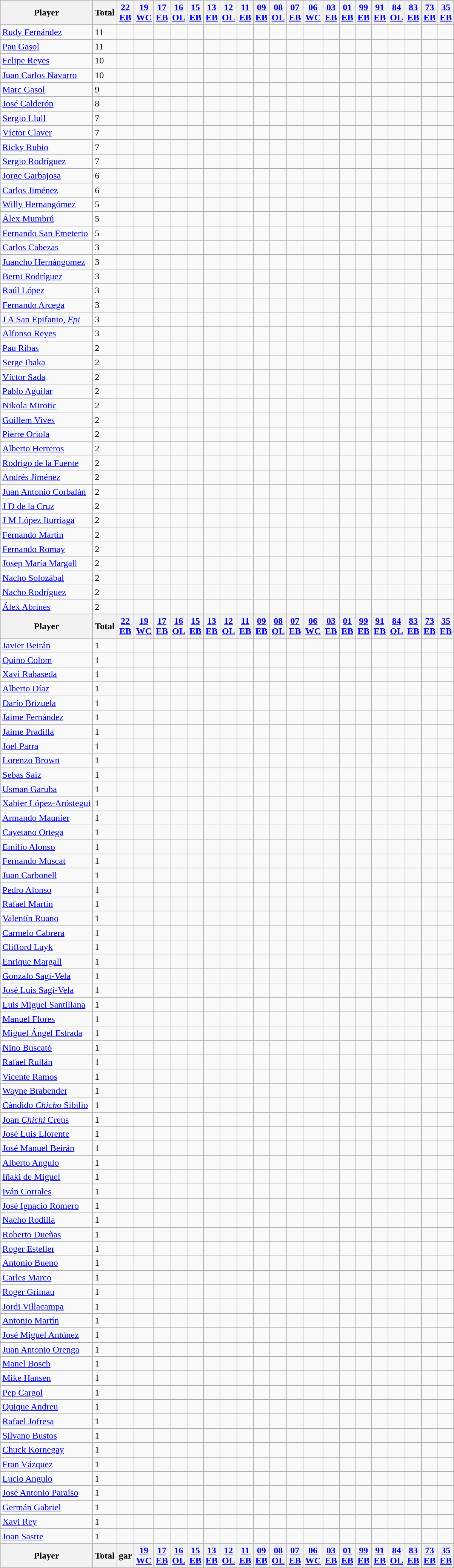<table class="wikitable">
<tr>
<th>Player</th>
<th>Total</th>
<th><a href='#'>22<br>EB</a></th>
<th><a href='#'>19<br>WC</a></th>
<th><a href='#'>17<br>EB</a></th>
<th><a href='#'>16<br>OL</a></th>
<th><a href='#'>15<br>EB</a></th>
<th><a href='#'>13<br>EB</a></th>
<th><a href='#'>12<br>OL</a></th>
<th><a href='#'>11<br>EB</a></th>
<th><a href='#'>09<br>EB</a></th>
<th><a href='#'>08<br>OL</a></th>
<th><a href='#'>07<br>EB</a></th>
<th><a href='#'>06<br>WC</a></th>
<th><a href='#'>03<br>EB</a></th>
<th><a href='#'>01<br>EB</a></th>
<th><a href='#'>99<br>EB</a></th>
<th><a href='#'>91<br>EB</a></th>
<th><a href='#'>84<br>OL</a></th>
<th><a href='#'>83<br>EB</a></th>
<th><a href='#'>73<br>EB</a></th>
<th><a href='#'>35<br>EB</a></th>
</tr>
<tr>
<td><a href='#'>Rudy Fernández</a></td>
<td>11</td>
<td></td>
<td></td>
<td></td>
<td></td>
<td></td>
<td></td>
<td></td>
<td></td>
<td></td>
<td></td>
<td></td>
<td></td>
<td></td>
<td></td>
<td></td>
<td></td>
<td></td>
<td></td>
<td></td>
<td></td>
</tr>
<tr>
<td><a href='#'>Pau Gasol</a></td>
<td>11</td>
<td></td>
<td></td>
<td></td>
<td></td>
<td></td>
<td></td>
<td></td>
<td></td>
<td></td>
<td></td>
<td></td>
<td></td>
<td></td>
<td></td>
<td></td>
<td></td>
<td></td>
<td></td>
<td></td>
<td></td>
</tr>
<tr>
<td><a href='#'>Felipe Reyes</a></td>
<td>10</td>
<td></td>
<td></td>
<td></td>
<td></td>
<td></td>
<td></td>
<td></td>
<td></td>
<td></td>
<td></td>
<td></td>
<td></td>
<td></td>
<td></td>
<td></td>
<td></td>
<td></td>
<td></td>
<td></td>
<td></td>
</tr>
<tr>
<td><a href='#'>Juan Carlos Navarro</a></td>
<td>10</td>
<td></td>
<td></td>
<td></td>
<td></td>
<td></td>
<td></td>
<td></td>
<td></td>
<td></td>
<td></td>
<td></td>
<td></td>
<td></td>
<td></td>
<td></td>
<td></td>
<td></td>
<td></td>
<td></td>
<td></td>
</tr>
<tr>
<td><a href='#'>Marc Gasol</a></td>
<td>9</td>
<td></td>
<td></td>
<td></td>
<td></td>
<td></td>
<td></td>
<td></td>
<td></td>
<td></td>
<td></td>
<td></td>
<td></td>
<td></td>
<td></td>
<td></td>
<td></td>
<td></td>
<td></td>
<td></td>
<td></td>
</tr>
<tr>
<td><a href='#'>José Calderón</a></td>
<td>8</td>
<td></td>
<td></td>
<td></td>
<td></td>
<td></td>
<td></td>
<td></td>
<td></td>
<td></td>
<td></td>
<td></td>
<td></td>
<td></td>
<td></td>
<td></td>
<td></td>
<td></td>
<td></td>
<td></td>
<td></td>
</tr>
<tr>
<td><a href='#'>Sergio Llull</a></td>
<td>7</td>
<td></td>
<td></td>
<td></td>
<td></td>
<td></td>
<td></td>
<td></td>
<td></td>
<td></td>
<td></td>
<td></td>
<td></td>
<td></td>
<td></td>
<td></td>
<td></td>
<td></td>
<td></td>
<td></td>
<td></td>
</tr>
<tr>
<td><a href='#'>Víctor Claver</a></td>
<td>7</td>
<td></td>
<td></td>
<td></td>
<td></td>
<td></td>
<td></td>
<td></td>
<td></td>
<td></td>
<td></td>
<td></td>
<td></td>
<td></td>
<td></td>
<td></td>
<td></td>
<td></td>
<td></td>
<td></td>
<td></td>
</tr>
<tr>
<td><a href='#'>Ricky Rubio</a></td>
<td>7</td>
<td></td>
<td></td>
<td></td>
<td></td>
<td></td>
<td></td>
<td></td>
<td></td>
<td></td>
<td></td>
<td></td>
<td></td>
<td></td>
<td></td>
<td></td>
<td></td>
<td></td>
<td></td>
<td></td>
<td></td>
</tr>
<tr>
<td><a href='#'>Sergio Rodríguez</a></td>
<td>7</td>
<td></td>
<td></td>
<td></td>
<td></td>
<td></td>
<td></td>
<td></td>
<td></td>
<td></td>
<td></td>
<td></td>
<td></td>
<td></td>
<td></td>
<td></td>
<td></td>
<td></td>
<td></td>
<td></td>
<td></td>
</tr>
<tr>
<td><a href='#'>Jorge Garbajosa</a></td>
<td>6</td>
<td></td>
<td></td>
<td></td>
<td></td>
<td></td>
<td></td>
<td></td>
<td></td>
<td></td>
<td></td>
<td></td>
<td></td>
<td></td>
<td></td>
<td></td>
<td></td>
<td></td>
<td></td>
<td></td>
<td></td>
</tr>
<tr>
<td><a href='#'>Carlos Jiménez</a></td>
<td>6</td>
<td></td>
<td></td>
<td></td>
<td></td>
<td></td>
<td></td>
<td></td>
<td></td>
<td></td>
<td></td>
<td></td>
<td></td>
<td></td>
<td></td>
<td></td>
<td></td>
<td></td>
<td></td>
<td></td>
<td></td>
</tr>
<tr>
<td><a href='#'>Willy Hernangómez</a></td>
<td>5</td>
<td></td>
<td></td>
<td></td>
<td></td>
<td></td>
<td></td>
<td></td>
<td></td>
<td></td>
<td></td>
<td></td>
<td></td>
<td></td>
<td></td>
<td></td>
<td></td>
<td></td>
<td></td>
<td></td>
<td></td>
</tr>
<tr>
<td><a href='#'>Álex Mumbrú</a></td>
<td>5</td>
<td></td>
<td></td>
<td></td>
<td></td>
<td></td>
<td></td>
<td></td>
<td></td>
<td></td>
<td></td>
<td></td>
<td></td>
<td></td>
<td></td>
<td></td>
<td></td>
<td></td>
<td></td>
<td></td>
<td></td>
</tr>
<tr>
<td><a href='#'>Fernando San Emeterio</a></td>
<td>5</td>
<td></td>
<td></td>
<td></td>
<td></td>
<td></td>
<td></td>
<td></td>
<td></td>
<td></td>
<td></td>
<td></td>
<td></td>
<td></td>
<td></td>
<td></td>
<td></td>
<td></td>
<td></td>
<td></td>
<td></td>
</tr>
<tr>
<td><a href='#'>Carlos Cabezas</a></td>
<td>3</td>
<td></td>
<td></td>
<td></td>
<td></td>
<td></td>
<td></td>
<td></td>
<td></td>
<td></td>
<td></td>
<td></td>
<td></td>
<td></td>
<td></td>
<td></td>
<td></td>
<td></td>
<td></td>
<td></td>
<td></td>
</tr>
<tr>
<td><a href='#'>Juancho Hernángomez</a></td>
<td>3</td>
<td></td>
<td></td>
<td></td>
<td></td>
<td></td>
<td></td>
<td></td>
<td></td>
<td></td>
<td></td>
<td></td>
<td></td>
<td></td>
<td></td>
<td></td>
<td></td>
<td></td>
<td></td>
<td></td>
<td></td>
</tr>
<tr>
<td><a href='#'>Berni Rodríguez</a></td>
<td>3</td>
<td></td>
<td></td>
<td></td>
<td></td>
<td></td>
<td></td>
<td></td>
<td></td>
<td></td>
<td></td>
<td></td>
<td></td>
<td></td>
<td></td>
<td></td>
<td></td>
<td></td>
<td></td>
<td></td>
<td></td>
</tr>
<tr>
<td><a href='#'>Raúl López</a></td>
<td>3</td>
<td></td>
<td></td>
<td></td>
<td></td>
<td></td>
<td></td>
<td></td>
<td></td>
<td></td>
<td></td>
<td></td>
<td></td>
<td></td>
<td></td>
<td></td>
<td></td>
<td></td>
<td></td>
<td></td>
<td></td>
</tr>
<tr>
<td><a href='#'>Fernando Arcega</a></td>
<td>3</td>
<td></td>
<td></td>
<td></td>
<td></td>
<td></td>
<td></td>
<td></td>
<td></td>
<td></td>
<td></td>
<td></td>
<td></td>
<td></td>
<td></td>
<td></td>
<td></td>
<td></td>
<td></td>
<td></td>
<td></td>
</tr>
<tr>
<td><a href='#'>J A San Epifanio, <em>Epi</em></a></td>
<td>3</td>
<td></td>
<td></td>
<td></td>
<td></td>
<td></td>
<td></td>
<td></td>
<td></td>
<td></td>
<td></td>
<td></td>
<td></td>
<td></td>
<td></td>
<td></td>
<td></td>
<td></td>
<td></td>
<td></td>
<td></td>
</tr>
<tr>
<td><a href='#'>Alfonso Reyes</a></td>
<td>3</td>
<td></td>
<td></td>
<td></td>
<td></td>
<td></td>
<td></td>
<td></td>
<td></td>
<td></td>
<td></td>
<td></td>
<td></td>
<td></td>
<td></td>
<td></td>
<td></td>
<td></td>
<td></td>
<td></td>
<td></td>
</tr>
<tr>
<td><a href='#'>Pau Ribas</a></td>
<td>2</td>
<td></td>
<td></td>
<td></td>
<td></td>
<td></td>
<td></td>
<td></td>
<td></td>
<td></td>
<td></td>
<td></td>
<td></td>
<td></td>
<td></td>
<td></td>
<td></td>
<td></td>
<td></td>
<td></td>
<td></td>
</tr>
<tr>
<td><a href='#'>Serge Ibaka</a></td>
<td>2</td>
<td></td>
<td></td>
<td></td>
<td></td>
<td></td>
<td></td>
<td></td>
<td></td>
<td></td>
<td></td>
<td></td>
<td></td>
<td></td>
<td></td>
<td></td>
<td></td>
<td></td>
<td></td>
<td></td>
<td></td>
</tr>
<tr>
<td><a href='#'>Víctor Sada</a></td>
<td>2</td>
<td></td>
<td></td>
<td></td>
<td></td>
<td></td>
<td></td>
<td></td>
<td></td>
<td></td>
<td></td>
<td></td>
<td></td>
<td></td>
<td></td>
<td></td>
<td></td>
<td></td>
<td></td>
<td></td>
<td></td>
</tr>
<tr>
<td><a href='#'>Pablo Aguilar</a></td>
<td>2</td>
<td></td>
<td></td>
<td></td>
<td></td>
<td></td>
<td></td>
<td></td>
<td></td>
<td></td>
<td></td>
<td></td>
<td></td>
<td></td>
<td></td>
<td></td>
<td></td>
<td></td>
<td></td>
<td></td>
<td></td>
</tr>
<tr>
<td><a href='#'>Nikola Mirotic</a></td>
<td>2</td>
<td></td>
<td></td>
<td></td>
<td></td>
<td></td>
<td></td>
<td></td>
<td></td>
<td></td>
<td></td>
<td></td>
<td></td>
<td></td>
<td></td>
<td></td>
<td></td>
<td></td>
<td></td>
<td></td>
<td></td>
</tr>
<tr>
<td><a href='#'>Guillem Vives</a></td>
<td>2</td>
<td></td>
<td></td>
<td></td>
<td></td>
<td></td>
<td></td>
<td></td>
<td></td>
<td></td>
<td></td>
<td></td>
<td></td>
<td></td>
<td></td>
<td></td>
<td></td>
<td></td>
<td></td>
<td></td>
<td></td>
</tr>
<tr>
<td><a href='#'>Pierre Oriola</a></td>
<td>2</td>
<td></td>
<td></td>
<td></td>
<td></td>
<td></td>
<td></td>
<td></td>
<td></td>
<td></td>
<td></td>
<td></td>
<td></td>
<td></td>
<td></td>
<td></td>
<td></td>
<td></td>
<td></td>
<td></td>
<td></td>
</tr>
<tr>
<td><a href='#'>Alberto Herreros</a></td>
<td>2</td>
<td></td>
<td></td>
<td></td>
<td></td>
<td></td>
<td></td>
<td></td>
<td></td>
<td></td>
<td></td>
<td></td>
<td></td>
<td></td>
<td></td>
<td></td>
<td></td>
<td></td>
<td></td>
<td></td>
<td></td>
</tr>
<tr>
<td><a href='#'>Rodrigo de la Fuente</a></td>
<td>2</td>
<td></td>
<td></td>
<td></td>
<td></td>
<td></td>
<td></td>
<td></td>
<td></td>
<td></td>
<td></td>
<td></td>
<td></td>
<td></td>
<td></td>
<td></td>
<td></td>
<td></td>
<td></td>
<td></td>
<td></td>
</tr>
<tr>
<td><a href='#'>Andrés Jiménez</a></td>
<td>2</td>
<td></td>
<td></td>
<td></td>
<td></td>
<td></td>
<td></td>
<td></td>
<td></td>
<td></td>
<td></td>
<td></td>
<td></td>
<td></td>
<td></td>
<td></td>
<td></td>
<td></td>
<td></td>
<td></td>
<td></td>
</tr>
<tr>
<td><a href='#'>Juan Antonio Corbalán</a></td>
<td>2</td>
<td></td>
<td></td>
<td></td>
<td></td>
<td></td>
<td></td>
<td></td>
<td></td>
<td></td>
<td></td>
<td></td>
<td></td>
<td></td>
<td></td>
<td></td>
<td></td>
<td></td>
<td></td>
<td></td>
<td></td>
</tr>
<tr>
<td><a href='#'>J D de la Cruz</a></td>
<td>2</td>
<td></td>
<td></td>
<td></td>
<td></td>
<td></td>
<td></td>
<td></td>
<td></td>
<td></td>
<td></td>
<td></td>
<td></td>
<td></td>
<td></td>
<td></td>
<td></td>
<td></td>
<td></td>
<td></td>
<td></td>
</tr>
<tr>
<td><a href='#'>J M López Iturriaga</a></td>
<td>2</td>
<td></td>
<td></td>
<td></td>
<td></td>
<td></td>
<td></td>
<td></td>
<td></td>
<td></td>
<td></td>
<td></td>
<td></td>
<td></td>
<td></td>
<td></td>
<td></td>
<td></td>
<td></td>
<td></td>
<td></td>
</tr>
<tr>
<td><a href='#'>Fernando Martín</a></td>
<td>2</td>
<td></td>
<td></td>
<td></td>
<td></td>
<td></td>
<td></td>
<td></td>
<td></td>
<td></td>
<td></td>
<td></td>
<td></td>
<td></td>
<td></td>
<td></td>
<td></td>
<td></td>
<td></td>
<td></td>
<td></td>
</tr>
<tr>
<td><a href='#'>Fernando Romay</a></td>
<td>2</td>
<td></td>
<td></td>
<td></td>
<td></td>
<td></td>
<td></td>
<td></td>
<td></td>
<td></td>
<td></td>
<td></td>
<td></td>
<td></td>
<td></td>
<td></td>
<td></td>
<td></td>
<td></td>
<td></td>
<td></td>
</tr>
<tr>
<td><a href='#'>Josep María Margall</a></td>
<td>2</td>
<td></td>
<td></td>
<td></td>
<td></td>
<td></td>
<td></td>
<td></td>
<td></td>
<td></td>
<td></td>
<td></td>
<td></td>
<td></td>
<td></td>
<td></td>
<td></td>
<td></td>
<td></td>
<td></td>
<td></td>
</tr>
<tr>
<td><a href='#'>Nacho Solozábal</a></td>
<td>2</td>
<td></td>
<td></td>
<td></td>
<td></td>
<td></td>
<td></td>
<td></td>
<td></td>
<td></td>
<td></td>
<td></td>
<td></td>
<td></td>
<td></td>
<td></td>
<td></td>
<td></td>
<td></td>
<td></td>
<td></td>
</tr>
<tr>
<td><a href='#'>Nacho Rodríguez</a></td>
<td>2</td>
<td></td>
<td></td>
<td></td>
<td></td>
<td></td>
<td></td>
<td></td>
<td></td>
<td></td>
<td></td>
<td></td>
<td></td>
<td></td>
<td></td>
<td></td>
<td></td>
<td></td>
<td></td>
<td></td>
<td></td>
</tr>
<tr>
<td><a href='#'>Álex Abrines</a></td>
<td>2</td>
<td></td>
<td></td>
<td></td>
<td></td>
<td></td>
<td></td>
<td></td>
<td></td>
<td></td>
<td></td>
<td></td>
<td></td>
<td></td>
<td></td>
<td></td>
<td></td>
<td></td>
<td></td>
<td></td>
<td></td>
</tr>
<tr>
<th>Player</th>
<th>Total</th>
<th><a href='#'>22<br>EB</a></th>
<th><a href='#'>19<br>WC</a></th>
<th><a href='#'>17<br>EB</a></th>
<th><a href='#'>16<br>OL</a></th>
<th><a href='#'>15<br>EB</a></th>
<th><a href='#'>13<br>EB</a></th>
<th><a href='#'>12<br>OL</a></th>
<th><a href='#'>11<br>EB</a></th>
<th><a href='#'>09<br>EB</a></th>
<th><a href='#'>08<br>OL</a></th>
<th><a href='#'>07<br>EB</a></th>
<th><a href='#'>06<br>WC</a></th>
<th><a href='#'>03<br>EB</a></th>
<th><a href='#'>01<br>EB</a></th>
<th><a href='#'>99<br>EB</a></th>
<th><a href='#'>91<br>EB</a></th>
<th><a href='#'>84<br>OL</a></th>
<th><a href='#'>83<br>EB</a></th>
<th><a href='#'>73<br>EB</a></th>
<th><a href='#'>35<br>EB</a></th>
</tr>
<tr>
<td><a href='#'>Javier Beirán</a></td>
<td>1</td>
<td></td>
<td></td>
<td></td>
<td></td>
<td></td>
<td></td>
<td></td>
<td></td>
<td></td>
<td></td>
<td></td>
<td></td>
<td></td>
<td></td>
<td></td>
<td></td>
<td></td>
<td></td>
<td></td>
<td></td>
</tr>
<tr>
<td><a href='#'>Quino Colom</a></td>
<td>1</td>
<td></td>
<td></td>
<td></td>
<td></td>
<td></td>
<td></td>
<td></td>
<td></td>
<td></td>
<td></td>
<td></td>
<td></td>
<td></td>
<td></td>
<td></td>
<td></td>
<td></td>
<td></td>
<td></td>
<td></td>
</tr>
<tr>
<td><a href='#'>Xavi Rabaseda</a></td>
<td>1</td>
<td></td>
<td></td>
<td></td>
<td></td>
<td></td>
<td></td>
<td></td>
<td></td>
<td></td>
<td></td>
<td></td>
<td></td>
<td></td>
<td></td>
<td></td>
<td></td>
<td></td>
<td></td>
<td></td>
<td></td>
</tr>
<tr>
<td><a href='#'>Alberto Díaz</a></td>
<td>1</td>
<td></td>
<td></td>
<td></td>
<td></td>
<td></td>
<td></td>
<td></td>
<td></td>
<td></td>
<td></td>
<td></td>
<td></td>
<td></td>
<td></td>
<td></td>
<td></td>
<td></td>
<td></td>
<td></td>
<td></td>
</tr>
<tr>
<td><a href='#'>Darío Brizuela</a></td>
<td>1</td>
<td></td>
<td></td>
<td></td>
<td></td>
<td></td>
<td></td>
<td></td>
<td></td>
<td></td>
<td></td>
<td></td>
<td></td>
<td></td>
<td></td>
<td></td>
<td></td>
<td></td>
<td></td>
<td></td>
<td></td>
</tr>
<tr>
<td><a href='#'>Jaime Fernández</a></td>
<td>1</td>
<td></td>
<td></td>
<td></td>
<td></td>
<td></td>
<td></td>
<td></td>
<td></td>
<td></td>
<td></td>
<td></td>
<td></td>
<td></td>
<td></td>
<td></td>
<td></td>
<td></td>
<td></td>
<td></td>
<td></td>
</tr>
<tr>
<td><a href='#'>Jaime Pradilla</a></td>
<td>1</td>
<td></td>
<td></td>
<td></td>
<td></td>
<td></td>
<td></td>
<td></td>
<td></td>
<td></td>
<td></td>
<td></td>
<td></td>
<td></td>
<td></td>
<td></td>
<td></td>
<td></td>
<td></td>
<td></td>
<td></td>
</tr>
<tr>
<td><a href='#'>Joel Parra</a></td>
<td>1</td>
<td></td>
<td></td>
<td></td>
<td></td>
<td></td>
<td></td>
<td></td>
<td></td>
<td></td>
<td></td>
<td></td>
<td></td>
<td></td>
<td></td>
<td></td>
<td></td>
<td></td>
<td></td>
<td></td>
<td></td>
</tr>
<tr>
<td><a href='#'>Lorenzo Brown</a></td>
<td>1</td>
<td></td>
<td></td>
<td></td>
<td></td>
<td></td>
<td></td>
<td></td>
<td></td>
<td></td>
<td></td>
<td></td>
<td></td>
<td></td>
<td></td>
<td></td>
<td></td>
<td></td>
<td></td>
<td></td>
<td></td>
</tr>
<tr>
<td><a href='#'>Sebas Saiz</a></td>
<td>1</td>
<td></td>
<td></td>
<td></td>
<td></td>
<td></td>
<td></td>
<td></td>
<td></td>
<td></td>
<td></td>
<td></td>
<td></td>
<td></td>
<td></td>
<td></td>
<td></td>
<td></td>
<td></td>
<td></td>
<td></td>
</tr>
<tr>
<td><a href='#'>Usman Garuba</a></td>
<td>1</td>
<td></td>
<td></td>
<td></td>
<td></td>
<td></td>
<td></td>
<td></td>
<td></td>
<td></td>
<td></td>
<td></td>
<td></td>
<td></td>
<td></td>
<td></td>
<td></td>
<td></td>
<td></td>
<td></td>
<td></td>
</tr>
<tr>
<td><a href='#'>Xabier López-Aróstegui</a></td>
<td>1</td>
<td></td>
<td></td>
<td></td>
<td></td>
<td></td>
<td></td>
<td></td>
<td></td>
<td></td>
<td></td>
<td></td>
<td></td>
<td></td>
<td></td>
<td></td>
<td></td>
<td></td>
<td></td>
<td></td>
<td></td>
</tr>
<tr>
<td><a href='#'>Armando Maunier</a></td>
<td>1</td>
<td></td>
<td></td>
<td></td>
<td></td>
<td></td>
<td></td>
<td></td>
<td></td>
<td></td>
<td></td>
<td></td>
<td></td>
<td></td>
<td></td>
<td></td>
<td></td>
<td></td>
<td></td>
<td></td>
<td></td>
</tr>
<tr>
<td><a href='#'>Cayetano Ortega</a></td>
<td>1</td>
<td></td>
<td></td>
<td></td>
<td></td>
<td></td>
<td></td>
<td></td>
<td></td>
<td></td>
<td></td>
<td></td>
<td></td>
<td></td>
<td></td>
<td></td>
<td></td>
<td></td>
<td></td>
<td></td>
<td></td>
</tr>
<tr>
<td><a href='#'>Emilio Alonso</a></td>
<td>1</td>
<td></td>
<td></td>
<td></td>
<td></td>
<td></td>
<td></td>
<td></td>
<td></td>
<td></td>
<td></td>
<td></td>
<td></td>
<td></td>
<td></td>
<td></td>
<td></td>
<td></td>
<td></td>
<td></td>
<td></td>
</tr>
<tr>
<td><a href='#'>Fernando Muscat</a></td>
<td>1</td>
<td></td>
<td></td>
<td></td>
<td></td>
<td></td>
<td></td>
<td></td>
<td></td>
<td></td>
<td></td>
<td></td>
<td></td>
<td></td>
<td></td>
<td></td>
<td></td>
<td></td>
<td></td>
<td></td>
<td></td>
</tr>
<tr>
<td><a href='#'>Juan Carbonell</a></td>
<td>1</td>
<td></td>
<td></td>
<td></td>
<td></td>
<td></td>
<td></td>
<td></td>
<td></td>
<td></td>
<td></td>
<td></td>
<td></td>
<td></td>
<td></td>
<td></td>
<td></td>
<td></td>
<td></td>
<td></td>
<td></td>
</tr>
<tr>
<td><a href='#'>Pedro Alonso</a></td>
<td>1</td>
<td></td>
<td></td>
<td></td>
<td></td>
<td></td>
<td></td>
<td></td>
<td></td>
<td></td>
<td></td>
<td></td>
<td></td>
<td></td>
<td></td>
<td></td>
<td></td>
<td></td>
<td></td>
<td></td>
<td></td>
</tr>
<tr>
<td><a href='#'>Rafael Martín</a></td>
<td>1</td>
<td></td>
<td></td>
<td></td>
<td></td>
<td></td>
<td></td>
<td></td>
<td></td>
<td></td>
<td></td>
<td></td>
<td></td>
<td></td>
<td></td>
<td></td>
<td></td>
<td></td>
<td></td>
<td></td>
<td></td>
</tr>
<tr>
<td><a href='#'>Valentín Ruano</a></td>
<td>1</td>
<td></td>
<td></td>
<td></td>
<td></td>
<td></td>
<td></td>
<td></td>
<td></td>
<td></td>
<td></td>
<td></td>
<td></td>
<td></td>
<td></td>
<td></td>
<td></td>
<td></td>
<td></td>
<td></td>
<td></td>
</tr>
<tr>
<td><a href='#'>Carmelo Cabrera</a></td>
<td>1</td>
<td></td>
<td></td>
<td></td>
<td></td>
<td></td>
<td></td>
<td></td>
<td></td>
<td></td>
<td></td>
<td></td>
<td></td>
<td></td>
<td></td>
<td></td>
<td></td>
<td></td>
<td></td>
<td></td>
<td></td>
</tr>
<tr>
<td><a href='#'>Clifford Luyk</a></td>
<td>1</td>
<td></td>
<td></td>
<td></td>
<td></td>
<td></td>
<td></td>
<td></td>
<td></td>
<td></td>
<td></td>
<td></td>
<td></td>
<td></td>
<td></td>
<td></td>
<td></td>
<td></td>
<td></td>
<td></td>
<td></td>
</tr>
<tr>
<td><a href='#'>Enrique Margall</a></td>
<td>1</td>
<td></td>
<td></td>
<td></td>
<td></td>
<td></td>
<td></td>
<td></td>
<td></td>
<td></td>
<td></td>
<td></td>
<td></td>
<td></td>
<td></td>
<td></td>
<td></td>
<td></td>
<td></td>
<td></td>
<td></td>
</tr>
<tr>
<td><a href='#'>Gonzalo Sagi-Vela</a></td>
<td>1</td>
<td></td>
<td></td>
<td></td>
<td></td>
<td></td>
<td></td>
<td></td>
<td></td>
<td></td>
<td></td>
<td></td>
<td></td>
<td></td>
<td></td>
<td></td>
<td></td>
<td></td>
<td></td>
<td></td>
<td></td>
</tr>
<tr>
<td><a href='#'>José Luis Sagi-Vela</a></td>
<td>1</td>
<td></td>
<td></td>
<td></td>
<td></td>
<td></td>
<td></td>
<td></td>
<td></td>
<td></td>
<td></td>
<td></td>
<td></td>
<td></td>
<td></td>
<td></td>
<td></td>
<td></td>
<td></td>
<td></td>
<td></td>
</tr>
<tr>
<td><a href='#'>Luis Miguel Santillana</a></td>
<td>1</td>
<td></td>
<td></td>
<td></td>
<td></td>
<td></td>
<td></td>
<td></td>
<td></td>
<td></td>
<td></td>
<td></td>
<td></td>
<td></td>
<td></td>
<td></td>
<td></td>
<td></td>
<td></td>
<td></td>
<td></td>
</tr>
<tr>
<td><a href='#'>Manuel Flores</a></td>
<td>1</td>
<td></td>
<td></td>
<td></td>
<td></td>
<td></td>
<td></td>
<td></td>
<td></td>
<td></td>
<td></td>
<td></td>
<td></td>
<td></td>
<td></td>
<td></td>
<td></td>
<td></td>
<td></td>
<td></td>
<td></td>
</tr>
<tr>
<td><a href='#'>Miguel Ángel Estrada</a></td>
<td>1</td>
<td></td>
<td></td>
<td></td>
<td></td>
<td></td>
<td></td>
<td></td>
<td></td>
<td></td>
<td></td>
<td></td>
<td></td>
<td></td>
<td></td>
<td></td>
<td></td>
<td></td>
<td></td>
<td></td>
<td></td>
</tr>
<tr>
<td><a href='#'>Nino Buscató</a></td>
<td>1</td>
<td></td>
<td></td>
<td></td>
<td></td>
<td></td>
<td></td>
<td></td>
<td></td>
<td></td>
<td></td>
<td></td>
<td></td>
<td></td>
<td></td>
<td></td>
<td></td>
<td></td>
<td></td>
<td></td>
<td></td>
</tr>
<tr>
<td><a href='#'>Rafael Rullán</a></td>
<td>1</td>
<td></td>
<td></td>
<td></td>
<td></td>
<td></td>
<td></td>
<td></td>
<td></td>
<td></td>
<td></td>
<td></td>
<td></td>
<td></td>
<td></td>
<td></td>
<td></td>
<td></td>
<td></td>
<td></td>
<td></td>
</tr>
<tr>
<td><a href='#'>Vicente Ramos</a></td>
<td>1</td>
<td></td>
<td></td>
<td></td>
<td></td>
<td></td>
<td></td>
<td></td>
<td></td>
<td></td>
<td></td>
<td></td>
<td></td>
<td></td>
<td></td>
<td></td>
<td></td>
<td></td>
<td></td>
<td></td>
<td></td>
</tr>
<tr>
<td><a href='#'>Wayne Brabender</a></td>
<td>1</td>
<td></td>
<td></td>
<td></td>
<td></td>
<td></td>
<td></td>
<td></td>
<td></td>
<td></td>
<td></td>
<td></td>
<td></td>
<td></td>
<td></td>
<td></td>
<td></td>
<td></td>
<td></td>
<td></td>
<td></td>
</tr>
<tr>
<td><a href='#'>Cándido <em>Chicho</em> Sibilio</a></td>
<td>1</td>
<td></td>
<td></td>
<td></td>
<td></td>
<td></td>
<td></td>
<td></td>
<td></td>
<td></td>
<td></td>
<td></td>
<td></td>
<td></td>
<td></td>
<td></td>
<td></td>
<td></td>
<td></td>
<td></td>
<td></td>
</tr>
<tr>
<td><a href='#'>Joan <em>Chichi</em> Creus</a></td>
<td>1</td>
<td></td>
<td></td>
<td></td>
<td></td>
<td></td>
<td></td>
<td></td>
<td></td>
<td></td>
<td></td>
<td></td>
<td></td>
<td></td>
<td></td>
<td></td>
<td></td>
<td></td>
<td></td>
<td></td>
<td></td>
</tr>
<tr>
<td><a href='#'>José Luis Llorente</a></td>
<td>1</td>
<td></td>
<td></td>
<td></td>
<td></td>
<td></td>
<td></td>
<td></td>
<td></td>
<td></td>
<td></td>
<td></td>
<td></td>
<td></td>
<td></td>
<td></td>
<td></td>
<td></td>
<td></td>
<td></td>
<td></td>
</tr>
<tr>
<td><a href='#'>José Manuel Beirán</a></td>
<td>1</td>
<td></td>
<td></td>
<td></td>
<td></td>
<td></td>
<td></td>
<td></td>
<td></td>
<td></td>
<td></td>
<td></td>
<td></td>
<td></td>
<td></td>
<td></td>
<td></td>
<td></td>
<td></td>
<td></td>
<td></td>
</tr>
<tr>
<td><a href='#'>Alberto Angulo</a></td>
<td>1</td>
<td></td>
<td></td>
<td></td>
<td></td>
<td></td>
<td></td>
<td></td>
<td></td>
<td></td>
<td></td>
<td></td>
<td></td>
<td></td>
<td></td>
<td></td>
<td></td>
<td></td>
<td></td>
<td></td>
<td></td>
</tr>
<tr>
<td><a href='#'>Iñaki de Miguel</a></td>
<td>1</td>
<td></td>
<td></td>
<td></td>
<td></td>
<td></td>
<td></td>
<td></td>
<td></td>
<td></td>
<td></td>
<td></td>
<td></td>
<td></td>
<td></td>
<td></td>
<td></td>
<td></td>
<td></td>
<td></td>
<td></td>
</tr>
<tr>
<td><a href='#'>Iván Corrales</a></td>
<td>1</td>
<td></td>
<td></td>
<td></td>
<td></td>
<td></td>
<td></td>
<td></td>
<td></td>
<td></td>
<td></td>
<td></td>
<td></td>
<td></td>
<td></td>
<td></td>
<td></td>
<td></td>
<td></td>
<td></td>
<td></td>
</tr>
<tr>
<td><a href='#'>José Ignacio Romero</a></td>
<td>1</td>
<td></td>
<td></td>
<td></td>
<td></td>
<td></td>
<td></td>
<td></td>
<td></td>
<td></td>
<td></td>
<td></td>
<td></td>
<td></td>
<td></td>
<td></td>
<td></td>
<td></td>
<td></td>
<td></td>
<td></td>
</tr>
<tr>
<td><a href='#'>Nacho Rodilla</a></td>
<td>1</td>
<td></td>
<td></td>
<td></td>
<td></td>
<td></td>
<td></td>
<td></td>
<td></td>
<td></td>
<td></td>
<td></td>
<td></td>
<td></td>
<td></td>
<td></td>
<td></td>
<td></td>
<td></td>
<td></td>
<td></td>
</tr>
<tr>
<td><a href='#'>Roberto Dueñas</a></td>
<td>1</td>
<td></td>
<td></td>
<td></td>
<td></td>
<td></td>
<td></td>
<td></td>
<td></td>
<td></td>
<td></td>
<td></td>
<td></td>
<td></td>
<td></td>
<td></td>
<td></td>
<td></td>
<td></td>
<td></td>
<td></td>
</tr>
<tr>
<td><a href='#'>Roger Esteller</a></td>
<td>1</td>
<td></td>
<td></td>
<td></td>
<td></td>
<td></td>
<td></td>
<td></td>
<td></td>
<td></td>
<td></td>
<td></td>
<td></td>
<td></td>
<td></td>
<td></td>
<td></td>
<td></td>
<td></td>
<td></td>
<td></td>
</tr>
<tr>
<td><a href='#'>Antonio Bueno</a></td>
<td>1</td>
<td></td>
<td></td>
<td></td>
<td></td>
<td></td>
<td></td>
<td></td>
<td></td>
<td></td>
<td></td>
<td></td>
<td></td>
<td></td>
<td></td>
<td></td>
<td></td>
<td></td>
<td></td>
<td></td>
<td></td>
</tr>
<tr>
<td><a href='#'>Carles Marco</a></td>
<td>1</td>
<td></td>
<td></td>
<td></td>
<td></td>
<td></td>
<td></td>
<td></td>
<td></td>
<td></td>
<td></td>
<td></td>
<td></td>
<td></td>
<td></td>
<td></td>
<td></td>
<td></td>
<td></td>
<td></td>
<td></td>
</tr>
<tr>
<td><a href='#'>Roger Grimau</a></td>
<td>1</td>
<td></td>
<td></td>
<td></td>
<td></td>
<td></td>
<td></td>
<td></td>
<td></td>
<td></td>
<td></td>
<td></td>
<td></td>
<td></td>
<td></td>
<td></td>
<td></td>
<td></td>
<td></td>
<td></td>
<td></td>
</tr>
<tr>
<td><a href='#'>Jordi Villacampa</a></td>
<td>1</td>
<td></td>
<td></td>
<td></td>
<td></td>
<td></td>
<td></td>
<td></td>
<td></td>
<td></td>
<td></td>
<td></td>
<td></td>
<td></td>
<td></td>
<td></td>
<td></td>
<td></td>
<td></td>
<td></td>
<td></td>
</tr>
<tr>
<td><a href='#'>Antonio Martín</a></td>
<td>1</td>
<td></td>
<td></td>
<td></td>
<td></td>
<td></td>
<td></td>
<td></td>
<td></td>
<td></td>
<td></td>
<td></td>
<td></td>
<td></td>
<td></td>
<td></td>
<td></td>
<td></td>
<td></td>
<td></td>
<td></td>
</tr>
<tr>
<td><a href='#'>José Miguel Antúnez</a></td>
<td>1</td>
<td></td>
<td></td>
<td></td>
<td></td>
<td></td>
<td></td>
<td></td>
<td></td>
<td></td>
<td></td>
<td></td>
<td></td>
<td></td>
<td></td>
<td></td>
<td></td>
<td></td>
<td></td>
<td></td>
<td></td>
</tr>
<tr>
<td><a href='#'>Juan Antonio Orenga</a></td>
<td>1</td>
<td></td>
<td></td>
<td></td>
<td></td>
<td></td>
<td></td>
<td></td>
<td></td>
<td></td>
<td></td>
<td></td>
<td></td>
<td></td>
<td></td>
<td></td>
<td></td>
<td></td>
<td></td>
<td></td>
<td></td>
</tr>
<tr>
<td><a href='#'>Manel Bosch</a></td>
<td>1</td>
<td></td>
<td></td>
<td></td>
<td></td>
<td></td>
<td></td>
<td></td>
<td></td>
<td></td>
<td></td>
<td></td>
<td></td>
<td></td>
<td></td>
<td></td>
<td></td>
<td></td>
<td></td>
<td></td>
<td></td>
</tr>
<tr>
<td><a href='#'>Mike Hansen</a></td>
<td>1</td>
<td></td>
<td></td>
<td></td>
<td></td>
<td></td>
<td></td>
<td></td>
<td></td>
<td></td>
<td></td>
<td></td>
<td></td>
<td></td>
<td></td>
<td></td>
<td></td>
<td></td>
<td></td>
<td></td>
<td></td>
</tr>
<tr>
<td><a href='#'>Pep Cargol</a></td>
<td>1</td>
<td></td>
<td></td>
<td></td>
<td></td>
<td></td>
<td></td>
<td></td>
<td></td>
<td></td>
<td></td>
<td></td>
<td></td>
<td></td>
<td></td>
<td></td>
<td></td>
<td></td>
<td></td>
<td></td>
<td></td>
</tr>
<tr>
<td><a href='#'>Quique Andreu</a></td>
<td>1</td>
<td></td>
<td></td>
<td></td>
<td></td>
<td></td>
<td></td>
<td></td>
<td></td>
<td></td>
<td></td>
<td></td>
<td></td>
<td></td>
<td></td>
<td></td>
<td></td>
<td></td>
<td></td>
<td></td>
<td></td>
</tr>
<tr>
<td><a href='#'>Rafael Jofresa</a></td>
<td>1</td>
<td></td>
<td></td>
<td></td>
<td></td>
<td></td>
<td></td>
<td></td>
<td></td>
<td></td>
<td></td>
<td></td>
<td></td>
<td></td>
<td></td>
<td></td>
<td></td>
<td></td>
<td></td>
<td></td>
<td></td>
</tr>
<tr>
<td><a href='#'>Silvano Bustos</a></td>
<td>1</td>
<td></td>
<td></td>
<td></td>
<td></td>
<td></td>
<td></td>
<td></td>
<td></td>
<td></td>
<td></td>
<td></td>
<td></td>
<td></td>
<td></td>
<td></td>
<td></td>
<td></td>
<td></td>
<td></td>
<td></td>
</tr>
<tr>
<td><a href='#'>Chuck Kornegay</a></td>
<td>1</td>
<td></td>
<td></td>
<td></td>
<td></td>
<td></td>
<td></td>
<td></td>
<td></td>
<td></td>
<td></td>
<td></td>
<td></td>
<td></td>
<td></td>
<td></td>
<td></td>
<td></td>
<td></td>
<td></td>
<td></td>
</tr>
<tr>
<td><a href='#'>Fran Vázquez</a></td>
<td>1</td>
<td></td>
<td></td>
<td></td>
<td></td>
<td></td>
<td></td>
<td></td>
<td></td>
<td></td>
<td></td>
<td></td>
<td></td>
<td></td>
<td></td>
<td></td>
<td></td>
<td></td>
<td></td>
<td></td>
<td></td>
</tr>
<tr>
<td><a href='#'>Lucio Angulo</a></td>
<td>1</td>
<td></td>
<td></td>
<td></td>
<td></td>
<td></td>
<td></td>
<td></td>
<td></td>
<td></td>
<td></td>
<td></td>
<td></td>
<td></td>
<td></td>
<td></td>
<td></td>
<td></td>
<td></td>
<td></td>
<td></td>
</tr>
<tr>
<td><a href='#'>José Antonio Paraíso</a></td>
<td>1</td>
<td></td>
<td></td>
<td></td>
<td></td>
<td></td>
<td></td>
<td></td>
<td></td>
<td></td>
<td></td>
<td></td>
<td></td>
<td></td>
<td></td>
<td></td>
<td></td>
<td></td>
<td></td>
<td></td>
<td></td>
</tr>
<tr>
<td><a href='#'>Germán Gabriel</a></td>
<td>1</td>
<td></td>
<td></td>
<td></td>
<td></td>
<td></td>
<td></td>
<td></td>
<td></td>
<td></td>
<td></td>
<td></td>
<td></td>
<td></td>
<td></td>
<td></td>
<td></td>
<td></td>
<td></td>
<td></td>
<td></td>
</tr>
<tr>
<td><a href='#'>Xavi Rey</a></td>
<td>1</td>
<td></td>
<td></td>
<td></td>
<td></td>
<td></td>
<td></td>
<td></td>
<td></td>
<td></td>
<td></td>
<td></td>
<td></td>
<td></td>
<td></td>
<td></td>
<td></td>
<td></td>
<td></td>
<td></td>
<td></td>
</tr>
<tr>
<td><a href='#'>Joan Sastre</a></td>
<td>1</td>
<td></td>
<td></td>
<td></td>
<td></td>
<td></td>
<td></td>
<td></td>
<td></td>
<td></td>
<td></td>
<td></td>
<td></td>
<td></td>
<td></td>
<td></td>
<td></td>
<td></td>
<td></td>
<td></td>
<td></td>
</tr>
<tr>
<th>Player</th>
<th>Total</th>
<th>gar</th>
<th><a href='#'>19<br>WC</a></th>
<th><a href='#'>17<br>EB</a></th>
<th><a href='#'>16<br>OL</a></th>
<th><a href='#'>15<br>EB</a></th>
<th><a href='#'>13<br>EB</a></th>
<th><a href='#'>12<br>OL</a></th>
<th><a href='#'>11<br>EB</a></th>
<th><a href='#'>09<br>EB</a></th>
<th><a href='#'>08<br>OL</a></th>
<th><a href='#'>07<br>EB</a></th>
<th><a href='#'>06<br>WC</a></th>
<th><a href='#'>03<br>EB</a></th>
<th><a href='#'>01<br>EB</a></th>
<th><a href='#'>99<br>EB</a></th>
<th><a href='#'>91<br>EB</a></th>
<th><a href='#'>84<br>OL</a></th>
<th><a href='#'>83<br>EB</a></th>
<th><a href='#'>73<br>EB</a></th>
<th><a href='#'>35<br>EB</a></th>
</tr>
</table>
